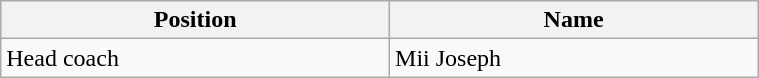<table class="wikitable" width=40% style="text-align:left;font-size:100%;">
<tr>
<th>Position</th>
<th>Name</th>
</tr>
<tr>
<td>Head coach</td>
<td> Mii Joseph</td>
</tr>
</table>
